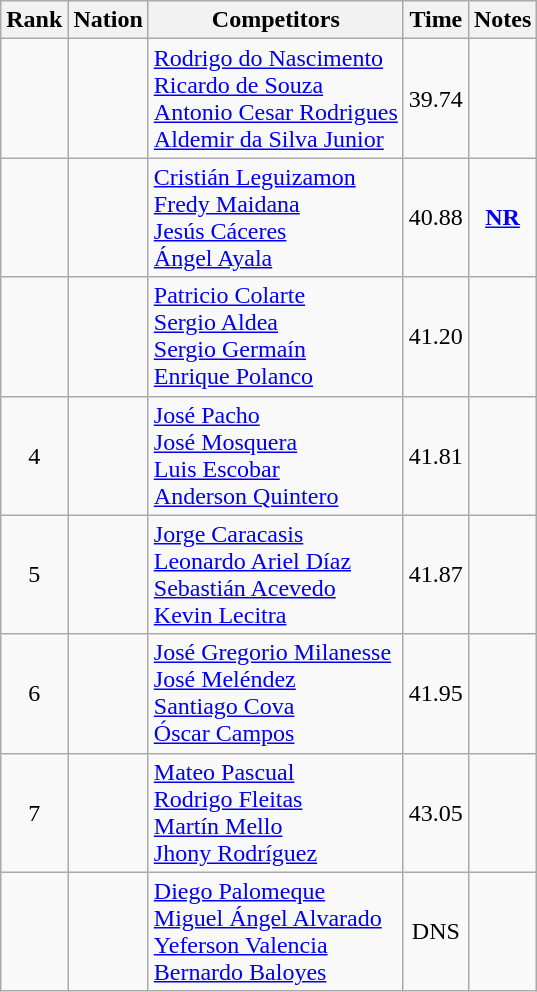<table class="wikitable sortable" style="text-align:center">
<tr>
<th>Rank</th>
<th>Nation</th>
<th>Competitors</th>
<th>Time</th>
<th>Notes</th>
</tr>
<tr>
<td></td>
<td align=left></td>
<td align=left><a href='#'>Rodrigo do Nascimento</a><br><a href='#'>Ricardo de Souza</a><br><a href='#'>Antonio Cesar Rodrigues</a><br><a href='#'>Aldemir da Silva Junior</a></td>
<td>39.74</td>
<td></td>
</tr>
<tr>
<td></td>
<td align=left></td>
<td align=left><a href='#'>Cristián Leguizamon</a><br><a href='#'>Fredy Maidana</a><br><a href='#'>Jesús Cáceres</a><br><a href='#'>Ángel Ayala</a></td>
<td>40.88</td>
<td><strong><a href='#'>NR</a></strong></td>
</tr>
<tr>
<td></td>
<td align=left></td>
<td align=left><a href='#'>Patricio Colarte</a><br><a href='#'>Sergio Aldea</a><br><a href='#'>Sergio Germaín</a><br><a href='#'>Enrique Polanco</a></td>
<td>41.20</td>
<td></td>
</tr>
<tr>
<td>4</td>
<td align=left></td>
<td align=left><a href='#'>José Pacho</a><br><a href='#'>José Mosquera</a><br><a href='#'>Luis Escobar</a><br><a href='#'>Anderson Quintero</a></td>
<td>41.81</td>
<td></td>
</tr>
<tr>
<td>5</td>
<td align=left></td>
<td align=left><a href='#'>Jorge Caracasis</a><br><a href='#'>Leonardo Ariel Díaz</a><br><a href='#'>Sebastián Acevedo</a><br><a href='#'>Kevin Lecitra</a></td>
<td>41.87</td>
<td></td>
</tr>
<tr>
<td>6</td>
<td align=left></td>
<td align=left><a href='#'>José Gregorio Milanesse</a><br><a href='#'>José Meléndez</a><br><a href='#'>Santiago Cova</a><br><a href='#'>Óscar Campos</a></td>
<td>41.95</td>
<td></td>
</tr>
<tr>
<td>7</td>
<td align=left></td>
<td align=left><a href='#'>Mateo Pascual</a><br><a href='#'>Rodrigo Fleitas</a><br><a href='#'>Martín Mello</a><br><a href='#'>Jhony Rodríguez</a></td>
<td>43.05</td>
<td></td>
</tr>
<tr>
<td></td>
<td align=left></td>
<td align=left><a href='#'>Diego Palomeque</a><br><a href='#'>Miguel Ángel Alvarado</a><br><a href='#'>Yeferson Valencia</a><br><a href='#'>Bernardo Baloyes</a></td>
<td>DNS</td>
<td></td>
</tr>
</table>
